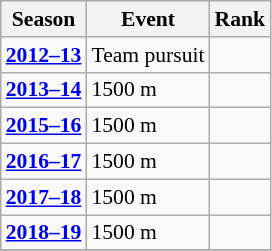<table class="wikitable sortable" style="font-size:90%" style="text-align:center">
<tr>
<th>Season</th>
<th>Event</th>
<th>Rank</th>
</tr>
<tr>
<td><strong><a href='#'>2012–13</a></strong></td>
<td>Team pursuit</td>
<td></td>
</tr>
<tr>
<td><strong><a href='#'>2013–14</a></strong></td>
<td>1500 m</td>
<td></td>
</tr>
<tr>
<td><strong><a href='#'>2015–16</a></strong></td>
<td>1500 m</td>
<td></td>
</tr>
<tr>
<td><strong><a href='#'>2016–17</a></strong></td>
<td>1500 m</td>
<td></td>
</tr>
<tr>
<td><strong><a href='#'>2017–18</a></strong></td>
<td>1500 m</td>
<td></td>
</tr>
<tr>
<td><strong><a href='#'>2018–19</a></strong></td>
<td>1500 m</td>
<td></td>
</tr>
<tr>
</tr>
</table>
